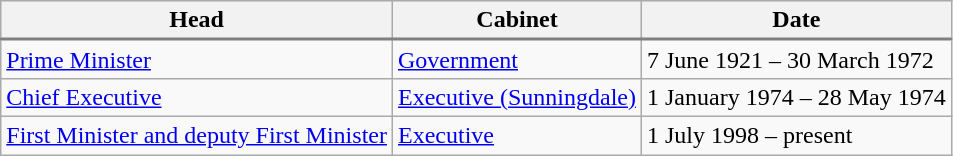<table class="wikitable">
<tr style="text-align: center; background: #efefef; border-bottom: 2px solid gray;">
<th>Head</th>
<th>Cabinet</th>
<th>Date</th>
</tr>
<tr>
<td><a href='#'>Prime Minister</a></td>
<td><a href='#'>Government</a></td>
<td>7 June 1921 – 30 March 1972</td>
</tr>
<tr>
<td><a href='#'>Chief Executive</a></td>
<td><a href='#'>Executive (Sunningdale)</a></td>
<td>1 January 1974 – 28 May 1974</td>
</tr>
<tr>
<td><a href='#'>First Minister and deputy First Minister</a></td>
<td><a href='#'>Executive</a></td>
<td>1 July 1998 – present</td>
</tr>
</table>
